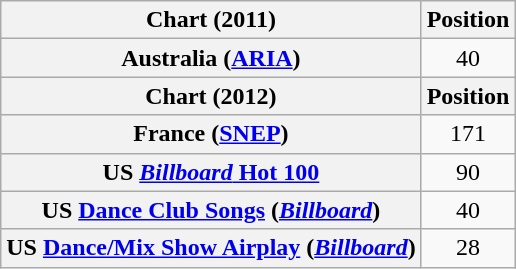<table class="wikitable plainrowheaders">
<tr>
<th scope="col">Chart (2011)</th>
<th scope="col">Position</th>
</tr>
<tr>
<th scope="row">Australia (<a href='#'>ARIA</a>)</th>
<td style="text-align:center;">40</td>
</tr>
<tr>
<th scope="col">Chart (2012)</th>
<th scope="col">Position</th>
</tr>
<tr>
<th scope="row">France (<a href='#'>SNEP</a>)</th>
<td style="text-align:center;">171</td>
</tr>
<tr>
<th scope="row">US <a href='#'><em>Billboard</em> Hot 100</a></th>
<td style="text-align:center;">90</td>
</tr>
<tr>
<th scope="row">US <a href='#'>Dance Club Songs</a> (<em><a href='#'>Billboard</a></em>)</th>
<td style="text-align:center;">40</td>
</tr>
<tr>
<th scope="row">US <a href='#'>Dance/Mix Show Airplay</a> (<em><a href='#'>Billboard</a></em>)</th>
<td style="text-align:center;">28</td>
</tr>
</table>
